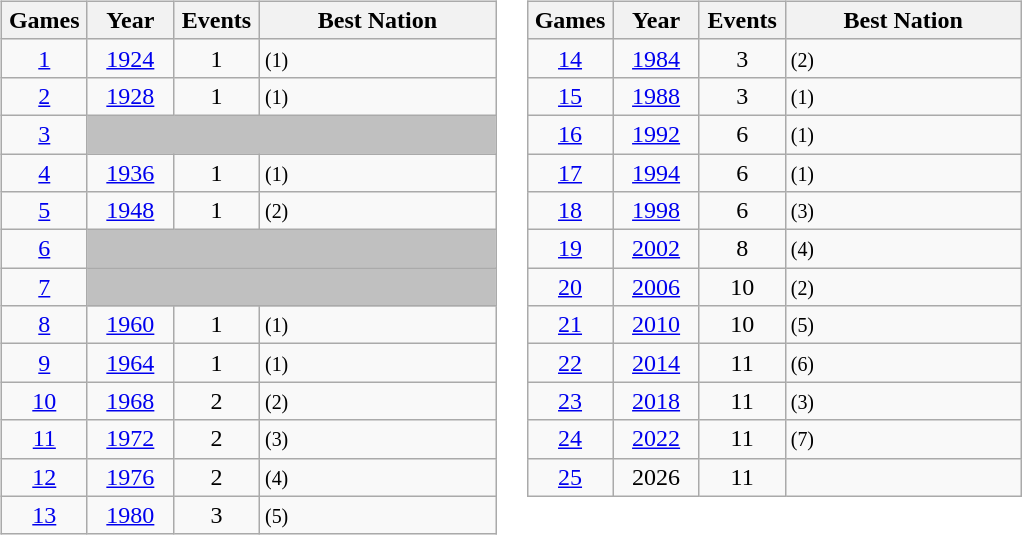<table>
<tr>
<td><br><table class=wikitable>
<tr>
<th width=50>Games</th>
<th width=50>Year</th>
<th width=50>Events</th>
<th width=150>Best Nation</th>
</tr>
<tr>
<td align=center><a href='#'>1</a></td>
<td align=center><a href='#'>1924</a></td>
<td align=center>1</td>
<td> <small>(1)</small></td>
</tr>
<tr>
<td align=center><a href='#'>2</a></td>
<td align=center><a href='#'>1928</a></td>
<td align=center>1</td>
<td> <small>(1)</small></td>
</tr>
<tr>
<td align=center><a href='#'>3</a></td>
<td colspan=4 bgcolor=silver></td>
</tr>
<tr>
<td align=center><a href='#'>4</a></td>
<td align=center><a href='#'>1936</a></td>
<td align=center>1</td>
<td> <small>(1)</small></td>
</tr>
<tr>
<td align=center><a href='#'>5</a></td>
<td align=center><a href='#'>1948</a></td>
<td align=center>1</td>
<td> <small>(2)</small></td>
</tr>
<tr>
<td align=center><a href='#'>6</a></td>
<td colspan=4 bgcolor=silver></td>
</tr>
<tr>
<td align=center><a href='#'>7</a></td>
<td colspan=4 bgcolor=silver></td>
</tr>
<tr>
<td align=center><a href='#'>8</a></td>
<td align=center><a href='#'>1960</a></td>
<td align=center>1</td>
<td> <small>(1)</small></td>
</tr>
<tr>
<td align=center><a href='#'>9</a></td>
<td align=center><a href='#'>1964</a></td>
<td align=center>1</td>
<td> <small>(1)</small></td>
</tr>
<tr>
<td align=center><a href='#'>10</a></td>
<td align=center><a href='#'>1968</a></td>
<td align=center>2</td>
<td> <small>(2)</small></td>
</tr>
<tr>
<td align=center><a href='#'>11</a></td>
<td align=center><a href='#'>1972</a></td>
<td align=center>2</td>
<td> <small>(3)</small></td>
</tr>
<tr>
<td align=center><a href='#'>12</a></td>
<td align=center><a href='#'>1976</a></td>
<td align=center>2</td>
<td> <small>(4)</small></td>
</tr>
<tr>
<td align=center><a href='#'>13</a></td>
<td align=center><a href='#'>1980</a></td>
<td align=center>3</td>
<td> <small>(5)</small></td>
</tr>
</table>
</td>
<td valign=top><br><table class=wikitable>
<tr>
<th width=50>Games</th>
<th width=50>Year</th>
<th width=50>Events</th>
<th width=150>Best Nation</th>
</tr>
<tr>
<td align=center><a href='#'>14</a></td>
<td align=center><a href='#'>1984</a></td>
<td align=center>3</td>
<td> <small>(2)</small></td>
</tr>
<tr>
<td align=center><a href='#'>15</a></td>
<td align=center><a href='#'>1988</a></td>
<td align=center>3</td>
<td> <small>(1)</small></td>
</tr>
<tr>
<td align=center><a href='#'>16</a></td>
<td align=center><a href='#'>1992</a></td>
<td align=center>6</td>
<td> <small>(1)</small></td>
</tr>
<tr>
<td align=center><a href='#'>17</a></td>
<td align=center><a href='#'>1994</a></td>
<td align=center>6</td>
<td> <small>(1)</small></td>
</tr>
<tr>
<td align=center><a href='#'>18</a></td>
<td align=center><a href='#'>1998</a></td>
<td align=center>6</td>
<td> <small>(3)</small></td>
</tr>
<tr>
<td align=center><a href='#'>19</a></td>
<td align=center><a href='#'>2002</a></td>
<td align=center>8</td>
<td> <small>(4)</small></td>
</tr>
<tr>
<td align=center><a href='#'>20</a></td>
<td align=center><a href='#'>2006</a></td>
<td align=center>10</td>
<td> <small>(2)</small></td>
</tr>
<tr>
<td align=center><a href='#'>21</a></td>
<td align=center><a href='#'>2010</a></td>
<td align=center>10</td>
<td> <small>(5)</small></td>
</tr>
<tr>
<td align=center><a href='#'>22</a></td>
<td align=center><a href='#'>2014</a></td>
<td align=center>11</td>
<td> <small>(6)</small></td>
</tr>
<tr>
<td align=center><a href='#'>23</a></td>
<td align=center><a href='#'>2018</a></td>
<td align=center>11</td>
<td> <small>(3)</small></td>
</tr>
<tr>
<td align=center><a href='#'>24</a></td>
<td align=center><a href='#'>2022</a></td>
<td align=center>11</td>
<td> <small>(7)</small></td>
</tr>
<tr>
<td align=center><a href='#'>25</a></td>
<td align=center>2026</td>
<td align=center>11</td>
<td></td>
</tr>
</table>
</td>
</tr>
</table>
